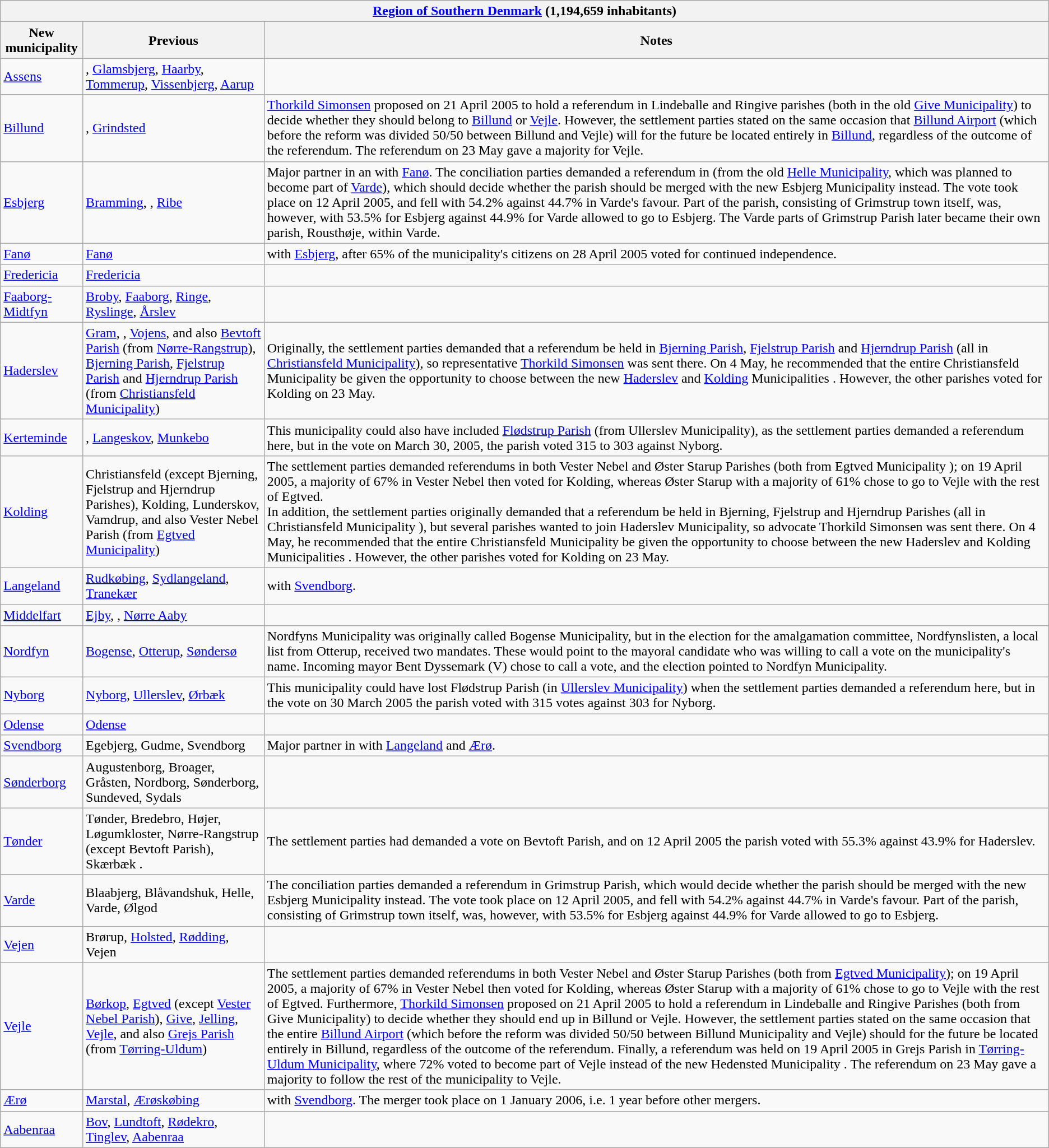<table class="wikitable">
<tr>
<th colspan="3"><span><a href='#'>Region of Southern Denmark</a> (1,194,659 inhabitants)</span></th>
</tr>
<tr>
<th>New municipality</th>
<th>Previous</th>
<th>Notes</th>
</tr>
<tr>
<td><a href='#'>Assens</a></td>
<td>, <a href='#'>Glamsbjerg</a>, <a href='#'>Haarby</a>, <a href='#'>Tommerup</a>, <a href='#'>Vissenbjerg</a>, <a href='#'>Aarup</a></td>
<td></td>
</tr>
<tr>
<td><a href='#'>Billund</a></td>
<td>, <a href='#'>Grindsted</a></td>
<td><a href='#'>Thorkild Simonsen</a> proposed on 21 April 2005 to hold a referendum in Lindeballe and Ringive parishes (both in the old <a href='#'>Give Municipality</a>) to decide whether they should belong to <a href='#'>Billund</a> or <a href='#'>Vejle</a>. However, the settlement parties stated on the same occasion that <a href='#'>Billund Airport</a> (which before the reform was divided 50/50 between Billund and Vejle) will for the future be located entirely in <a href='#'>Billund</a>, regardless of the outcome of the referendum. The referendum on 23 May gave a majority for Vejle.</td>
</tr>
<tr>
<td><a href='#'>Esbjerg</a></td>
<td><a href='#'>Bramming</a>, , <a href='#'>Ribe</a></td>
<td>Major partner in an  with <a href='#'>Fanø</a>. The conciliation parties demanded a referendum in  (from the old <a href='#'>Helle Municipality</a>, which was planned to become part of <a href='#'>Varde</a>), which should decide whether the parish should be merged with the new Esbjerg Municipality instead. The vote took place on 12 April 2005, and fell with 54.2% against 44.7% in Varde's favour. Part of the parish, consisting of Grimstrup town itself, was, however, with 53.5% for Esbjerg against 44.9% for Varde allowed to go to Esbjerg. The Varde parts of Grimstrup Parish later became their own parish, Rousthøje, within Varde.</td>
</tr>
<tr>
<td><a href='#'>Fanø</a></td>
<td><a href='#'>Fanø</a></td>
<td> with <a href='#'>Esbjerg</a>, after 65% of the municipality's citizens on 28 April 2005 voted for continued independence.</td>
</tr>
<tr>
<td><a href='#'>Fredericia</a></td>
<td><a href='#'>Fredericia</a></td>
<td></td>
</tr>
<tr>
<td><a href='#'>Faaborg-Midtfyn</a></td>
<td><a href='#'>Broby</a>, <a href='#'>Faaborg</a>, <a href='#'>Ringe</a>, <a href='#'>Ryslinge</a>, <a href='#'>Årslev</a></td>
<td></td>
</tr>
<tr>
<td><a href='#'>Haderslev</a></td>
<td><a href='#'>Gram</a>, , <a href='#'>Vojens</a>, and also <a href='#'>Bevtoft Parish</a> (from <a href='#'>Nørre-Rangstrup</a>), <a href='#'>Bjerning Parish</a>, <a href='#'>Fjelstrup Parish</a> and <a href='#'>Hjerndrup Parish</a> (from <a href='#'>Christiansfeld Municipality</a>)</td>
<td>Originally, the settlement parties demanded that a referendum be held in <a href='#'>Bjerning Parish</a>, <a href='#'>Fjelstrup Parish</a> and <a href='#'>Hjerndrup Parish</a> (all in <a href='#'>Christiansfeld Municipality</a>), so representative <a href='#'>Thorkild Simonsen</a> was sent there. On 4 May, he recommended that the entire Christiansfeld Municipality be given the opportunity to choose between the new <a href='#'>Haderslev</a> and <a href='#'>Kolding</a> Municipalities . However, the other parishes voted for Kolding on 23 May.</td>
</tr>
<tr>
<td><a href='#'>Kerteminde</a></td>
<td>, <a href='#'>Langeskov</a>, <a href='#'>Munkebo</a></td>
<td>This municipality could also have included <a href='#'>Flødstrup Parish</a> (from Ullerslev Municipality), as the settlement parties demanded a referendum here, but in the vote on March 30, 2005, the parish voted 315 to 303 against Nyborg.</td>
</tr>
<tr>
<td><a href='#'>Kolding</a></td>
<td>Christiansfeld (except Bjerning, Fjelstrup and Hjerndrup Parishes), Kolding, Lunderskov, Vamdrup, and also Vester Nebel Parish (from <a href='#'>Egtved Municipality</a>)</td>
<td>The settlement parties demanded referendums in both Vester Nebel and Øster Starup Parishes (both from Egtved Municipality ); on 19 April 2005, a majority of 67% in Vester Nebel then voted for Kolding, whereas Øster Starup with a majority of 61% chose to go to Vejle with the rest of Egtved.<br>In addition, the settlement parties originally demanded that a referendum be held in Bjerning, Fjelstrup and Hjerndrup Parishes (all in Christiansfeld Municipality ), but several parishes wanted to join Haderslev Municipality, so advocate Thorkild Simonsen was sent there. On 4 May, he recommended that the entire Christiansfeld Municipality be given the opportunity to choose between the new Haderslev and Kolding Municipalities . However, the other parishes voted for Kolding on 23 May.</td>
</tr>
<tr>
<td><a href='#'>Langeland</a></td>
<td><a href='#'>Rudkøbing</a>, <a href='#'>Sydlangeland</a>, <a href='#'>Tranekær</a></td>
<td> with <a href='#'>Svendborg</a>.</td>
</tr>
<tr>
<td><a href='#'>Middelfart</a></td>
<td><a href='#'>Ejby</a>, , <a href='#'>Nørre Aaby</a></td>
<td></td>
</tr>
<tr>
<td><a href='#'>Nordfyn</a></td>
<td><a href='#'>Bogense</a>, <a href='#'>Otterup</a>, <a href='#'>Søndersø</a></td>
<td>Nordfyns Municipality was originally called Bogense Municipality, but in the election for the amalgamation committee, Nordfynslisten, a local list from Otterup, received two mandates. These would point to the mayoral candidate who was willing to call a vote on the municipality's name. Incoming mayor Bent Dyssemark (V) chose to call a vote, and the election pointed to Nordfyn Municipality.</td>
</tr>
<tr>
<td><a href='#'>Nyborg</a></td>
<td><a href='#'>Nyborg</a>, <a href='#'>Ullerslev</a>, <a href='#'>Ørbæk</a></td>
<td>This municipality could have lost Flødstrup Parish (in <a href='#'>Ullerslev Municipality</a>) when the settlement parties demanded a referendum here, but in the vote on 30 March 2005 the parish voted with 315 votes against 303 for Nyborg.</td>
</tr>
<tr>
<td><a href='#'>Odense</a></td>
<td><a href='#'>Odense</a></td>
<td></td>
</tr>
<tr>
<td><a href='#'>Svendborg</a></td>
<td>Egebjerg, Gudme, Svendborg</td>
<td>Major partner in  with <a href='#'>Langeland</a> and <a href='#'>Ærø</a>.</td>
</tr>
<tr>
<td><a href='#'>Sønderborg</a></td>
<td>Augustenborg, Broager, Gråsten, Nordborg, Sønderborg, Sundeved, Sydals</td>
<td></td>
</tr>
<tr>
<td><a href='#'>Tønder</a></td>
<td>Tønder, Bredebro, Højer, Løgumkloster, Nørre-Rangstrup (except Bevtoft Parish), Skærbæk .</td>
<td>The settlement parties had demanded a vote on Bevtoft Parish, and on 12 April 2005 the parish voted with 55.3% against 43.9% for Haderslev.</td>
</tr>
<tr>
<td><a href='#'>Varde</a></td>
<td>Blaabjerg, Blåvandshuk, Helle, Varde, Ølgod</td>
<td>The conciliation parties demanded a referendum in Grimstrup Parish, which would decide whether the parish should be merged with the new Esbjerg Municipality instead. The vote took place on 12 April 2005, and fell with 54.2% against 44.7% in Varde's favour. Part of the parish, consisting of Grimstrup town itself, was, however, with 53.5% for Esbjerg against 44.9% for Varde allowed to go to Esbjerg.</td>
</tr>
<tr>
<td><a href='#'>Vejen</a></td>
<td>Brørup, <a href='#'>Holsted</a>, <a href='#'>Rødding</a>, Vejen</td>
<td></td>
</tr>
<tr>
<td><a href='#'>Vejle</a></td>
<td><a href='#'>Børkop</a>, <a href='#'>Egtved</a> (except <a href='#'>Vester Nebel Parish</a>), <a href='#'>Give</a>, <a href='#'>Jelling</a>, <a href='#'>Vejle</a>, and also <a href='#'>Grejs Parish</a> (from <a href='#'>Tørring-Uldum</a>)</td>
<td>The settlement parties demanded referendums in both Vester Nebel and Øster Starup Parishes (both from <a href='#'>Egtved Municipality</a>); on 19 April 2005, a majority of 67% in Vester Nebel then voted for Kolding, whereas Øster Starup with a majority of 61% chose to go to Vejle with the rest of Egtved. Furthermore, <a href='#'>Thorkild Simonsen</a> proposed on 21 April 2005 to hold a referendum in Lindeballe and Ringive Parishes (both from Give Municipality) to decide whether they should end up in Billund or Vejle. However, the settlement parties stated on the same occasion that the entire <a href='#'>Billund Airport</a> (which before the reform was divided 50/50 between Billund Municipality and Vejle) should for the future be located entirely in Billund, regardless of the outcome of the referendum. Finally, a referendum was held on 19 April 2005 in Grejs Parish in <a href='#'>Tørring-Uldum Municipality</a>, where 72% voted to become part of Vejle instead of the new Hedensted Municipality . The referendum on 23 May gave a majority to follow the rest of the municipality to Vejle.</td>
</tr>
<tr>
<td><a href='#'>Ærø</a></td>
<td><a href='#'>Marstal</a>, <a href='#'>Ærøskøbing</a></td>
<td> with <a href='#'>Svendborg</a>. The merger took place on 1 January 2006, i.e. 1 year before other mergers.</td>
</tr>
<tr>
<td><a href='#'>Aabenraa</a></td>
<td><a href='#'>Bov</a>, <a href='#'>Lundtoft</a>, <a href='#'>Rødekro</a>, <a href='#'>Tinglev</a>, <a href='#'>Aabenraa</a></td>
<td></td>
</tr>
</table>
